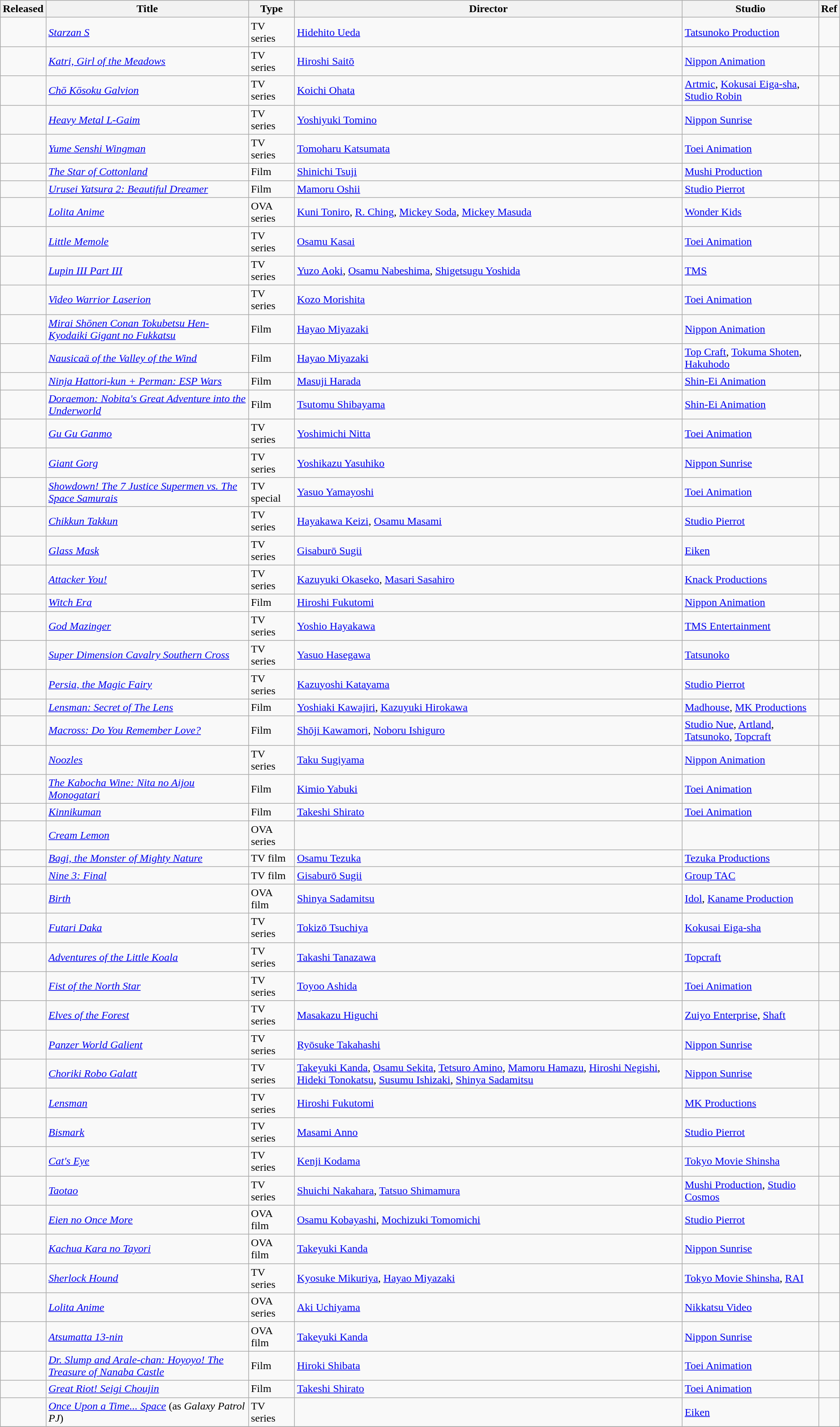<table class="wikitable sortable" border="1">
<tr>
<th>Released</th>
<th>Title</th>
<th>Type</th>
<th>Director</th>
<th>Studio</th>
<th>Ref</th>
</tr>
<tr>
<td></td>
<td><em><a href='#'>Starzan S</a></em></td>
<td>TV series</td>
<td><a href='#'>Hidehito Ueda</a></td>
<td><a href='#'>Tatsunoko Production</a></td>
<td></td>
</tr>
<tr>
<td></td>
<td><em><a href='#'>Katri, Girl of the Meadows</a></em></td>
<td>TV series</td>
<td><a href='#'>Hiroshi Saitō</a></td>
<td><a href='#'>Nippon Animation</a></td>
<td></td>
</tr>
<tr>
<td></td>
<td><em><a href='#'>Chō Kōsoku Galvion</a></em></td>
<td>TV series</td>
<td><a href='#'>Koichi Ohata</a></td>
<td><a href='#'>Artmic</a>, <a href='#'>Kokusai Eiga-sha</a>, <a href='#'>Studio Robin</a></td>
<td></td>
</tr>
<tr>
<td></td>
<td><em><a href='#'>Heavy Metal L-Gaim</a></em></td>
<td>TV series</td>
<td><a href='#'>Yoshiyuki Tomino</a></td>
<td><a href='#'>Nippon Sunrise</a></td>
<td></td>
</tr>
<tr>
<td></td>
<td><em><a href='#'>Yume Senshi Wingman</a></em></td>
<td>TV series</td>
<td><a href='#'>Tomoharu Katsumata</a></td>
<td><a href='#'>Toei Animation</a></td>
<td></td>
</tr>
<tr>
<td></td>
<td><em><a href='#'>The Star of Cottonland</a></em></td>
<td>Film</td>
<td><a href='#'>Shinichi Tsuji</a></td>
<td><a href='#'>Mushi Production</a></td>
<td></td>
</tr>
<tr>
<td></td>
<td><em><a href='#'>Urusei Yatsura 2: Beautiful Dreamer</a></em></td>
<td>Film</td>
<td><a href='#'>Mamoru Oshii</a></td>
<td><a href='#'>Studio Pierrot</a></td>
<td></td>
</tr>
<tr>
<td></td>
<td><em><a href='#'>Lolita Anime</a></em></td>
<td>OVA series</td>
<td><a href='#'>Kuni Toniro</a>, <a href='#'>R. Ching</a>, <a href='#'>Mickey Soda</a>, <a href='#'>Mickey Masuda</a></td>
<td><a href='#'>Wonder Kids</a></td>
<td></td>
</tr>
<tr>
<td></td>
<td><em><a href='#'>Little Memole</a></em></td>
<td>TV series</td>
<td><a href='#'>Osamu Kasai</a></td>
<td><a href='#'>Toei Animation</a></td>
<td></td>
</tr>
<tr>
<td></td>
<td><em><a href='#'>Lupin III Part III</a></em></td>
<td>TV series</td>
<td><a href='#'>Yuzo Aoki</a>, <a href='#'>Osamu Nabeshima</a>, <a href='#'>Shigetsugu Yoshida</a></td>
<td><a href='#'>TMS</a></td>
<td></td>
</tr>
<tr>
<td></td>
<td><em><a href='#'>Video Warrior Laserion</a></em></td>
<td>TV series</td>
<td><a href='#'>Kozo Morishita</a></td>
<td><a href='#'>Toei Animation</a></td>
<td></td>
</tr>
<tr>
<td></td>
<td><em><a href='#'>Mirai Shōnen Conan Tokubetsu Hen-Kyodaiki Gigant no Fukkatsu</a></em></td>
<td>Film</td>
<td><a href='#'>Hayao Miyazaki</a></td>
<td><a href='#'>Nippon Animation</a></td>
<td></td>
</tr>
<tr>
<td></td>
<td><em><a href='#'>Nausicaä of the Valley of the Wind</a></em></td>
<td>Film</td>
<td><a href='#'>Hayao Miyazaki</a></td>
<td><a href='#'>Top Craft</a>, <a href='#'>Tokuma Shoten</a>, <a href='#'>Hakuhodo</a></td>
<td></td>
</tr>
<tr>
<td></td>
<td><em><a href='#'>Ninja Hattori-kun + Perman: ESP Wars</a></em></td>
<td>Film</td>
<td><a href='#'>Masuji Harada</a></td>
<td><a href='#'>Shin-Ei Animation</a></td>
<td></td>
</tr>
<tr>
<td></td>
<td><em><a href='#'>Doraemon: Nobita's Great Adventure into the Underworld</a></em></td>
<td>Film</td>
<td><a href='#'>Tsutomu Shibayama</a></td>
<td><a href='#'>Shin-Ei Animation</a></td>
<td></td>
</tr>
<tr>
<td></td>
<td><em><a href='#'>Gu Gu Ganmo</a></em></td>
<td>TV series</td>
<td><a href='#'>Yoshimichi Nitta</a></td>
<td><a href='#'>Toei Animation</a></td>
<td></td>
</tr>
<tr>
<td></td>
<td><em><a href='#'>Giant Gorg</a></em></td>
<td>TV series</td>
<td><a href='#'>Yoshikazu Yasuhiko</a></td>
<td><a href='#'>Nippon Sunrise</a></td>
<td></td>
</tr>
<tr>
<td></td>
<td><em><a href='#'>Showdown! The 7 Justice Supermen vs. The Space Samurais</a></em></td>
<td>TV special</td>
<td><a href='#'>Yasuo Yamayoshi</a></td>
<td><a href='#'>Toei Animation</a></td>
<td></td>
</tr>
<tr>
<td></td>
<td><em><a href='#'>Chikkun Takkun</a></em></td>
<td>TV series</td>
<td><a href='#'>Hayakawa Keizi</a>, <a href='#'>Osamu Masami</a></td>
<td><a href='#'>Studio Pierrot</a></td>
<td></td>
</tr>
<tr>
<td></td>
<td><em><a href='#'>Glass Mask</a></em></td>
<td>TV series</td>
<td><a href='#'>Gisaburō Sugii</a></td>
<td><a href='#'>Eiken</a></td>
<td></td>
</tr>
<tr>
<td></td>
<td><em><a href='#'>Attacker You!</a></em></td>
<td>TV series</td>
<td><a href='#'>Kazuyuki Okaseko</a>, <a href='#'>Masari Sasahiro</a></td>
<td><a href='#'>Knack Productions</a></td>
<td></td>
</tr>
<tr>
<td></td>
<td><em><a href='#'>Witch Era</a></em></td>
<td>Film</td>
<td><a href='#'>Hiroshi Fukutomi</a></td>
<td><a href='#'>Nippon Animation</a></td>
<td></td>
</tr>
<tr>
<td></td>
<td><em><a href='#'>God Mazinger</a></em></td>
<td>TV series</td>
<td><a href='#'>Yoshio Hayakawa</a></td>
<td><a href='#'>TMS Entertainment</a></td>
<td></td>
</tr>
<tr>
<td></td>
<td><em><a href='#'>Super Dimension Cavalry Southern Cross</a></em></td>
<td>TV series</td>
<td><a href='#'>Yasuo Hasegawa</a></td>
<td><a href='#'>Tatsunoko</a></td>
<td></td>
</tr>
<tr>
<td></td>
<td><em><a href='#'>Persia, the Magic Fairy</a></em></td>
<td>TV series</td>
<td><a href='#'>Kazuyoshi Katayama</a></td>
<td><a href='#'>Studio Pierrot</a></td>
<td></td>
</tr>
<tr>
<td></td>
<td><em><a href='#'>Lensman: Secret of The Lens</a></em></td>
<td>Film</td>
<td><a href='#'>Yoshiaki Kawajiri</a>, <a href='#'>Kazuyuki Hirokawa</a></td>
<td><a href='#'>Madhouse</a>, <a href='#'>MK Productions</a></td>
<td></td>
</tr>
<tr>
<td></td>
<td><em><a href='#'>Macross: Do You Remember Love?</a></em></td>
<td>Film</td>
<td><a href='#'>Shōji Kawamori</a>, <a href='#'>Noboru Ishiguro</a></td>
<td><a href='#'>Studio Nue</a>, <a href='#'>Artland</a>, <a href='#'>Tatsunoko</a>, <a href='#'>Topcraft</a></td>
<td></td>
</tr>
<tr>
<td></td>
<td><em><a href='#'>Noozles</a></em></td>
<td>TV series</td>
<td><a href='#'>Taku Sugiyama</a></td>
<td><a href='#'>Nippon Animation</a></td>
<td></td>
</tr>
<tr>
<td></td>
<td><em><a href='#'>The Kabocha Wine: Nita no Aijou Monogatari</a></em></td>
<td>Film</td>
<td><a href='#'>Kimio Yabuki</a></td>
<td><a href='#'>Toei Animation</a></td>
<td></td>
</tr>
<tr>
<td></td>
<td><em><a href='#'>Kinnikuman</a></em></td>
<td>Film</td>
<td><a href='#'>Takeshi Shirato</a></td>
<td><a href='#'>Toei Animation</a></td>
<td></td>
</tr>
<tr>
<td></td>
<td><em><a href='#'>Cream Lemon</a></em></td>
<td>OVA series</td>
<td></td>
<td></td>
<td></td>
</tr>
<tr>
<td></td>
<td><em><a href='#'>Bagi, the Monster of Mighty Nature</a></em></td>
<td>TV film</td>
<td><a href='#'>Osamu Tezuka</a></td>
<td><a href='#'>Tezuka Productions</a></td>
<td></td>
</tr>
<tr>
<td></td>
<td><em><a href='#'>Nine 3: Final</a></em></td>
<td>TV film</td>
<td><a href='#'>Gisaburō Sugii</a></td>
<td><a href='#'>Group TAC</a></td>
<td></td>
</tr>
<tr>
<td></td>
<td><em><a href='#'>Birth</a></em></td>
<td>OVA film</td>
<td><a href='#'>Shinya Sadamitsu</a></td>
<td><a href='#'>Idol</a>, <a href='#'>Kaname Production</a></td>
<td></td>
</tr>
<tr>
<td></td>
<td><em><a href='#'>Futari Daka</a></em></td>
<td>TV series</td>
<td><a href='#'>Tokizō Tsuchiya</a></td>
<td><a href='#'>Kokusai Eiga-sha</a></td>
<td></td>
</tr>
<tr>
<td></td>
<td><em><a href='#'>Adventures of the Little Koala</a></em></td>
<td>TV series</td>
<td><a href='#'>Takashi Tanazawa</a></td>
<td><a href='#'>Topcraft</a></td>
<td></td>
</tr>
<tr>
<td></td>
<td><em><a href='#'>Fist of the North Star</a></em></td>
<td>TV series</td>
<td><a href='#'>Toyoo Ashida</a></td>
<td><a href='#'>Toei Animation</a></td>
<td></td>
</tr>
<tr>
<td></td>
<td><em><a href='#'>Elves of the Forest</a></em></td>
<td>TV series</td>
<td><a href='#'>Masakazu Higuchi</a></td>
<td><a href='#'>Zuiyo Enterprise</a>, <a href='#'>Shaft</a></td>
<td></td>
</tr>
<tr>
<td></td>
<td><em><a href='#'>Panzer World Galient</a></em></td>
<td>TV series</td>
<td><a href='#'>Ryōsuke Takahashi</a></td>
<td><a href='#'>Nippon Sunrise</a></td>
<td></td>
</tr>
<tr>
<td></td>
<td><em><a href='#'>Choriki Robo Galatt</a></em></td>
<td>TV series</td>
<td><a href='#'>Takeyuki Kanda</a>, <a href='#'>Osamu Sekita</a>, <a href='#'>Tetsuro Amino</a>, <a href='#'>Mamoru Hamazu</a>, <a href='#'>Hiroshi Negishi</a>, <a href='#'>Hideki Tonokatsu</a>, <a href='#'>Susumu Ishizaki</a>, <a href='#'>Shinya Sadamitsu</a></td>
<td><a href='#'>Nippon Sunrise</a></td>
<td></td>
</tr>
<tr>
<td></td>
<td><em><a href='#'>Lensman</a></em></td>
<td>TV series</td>
<td><a href='#'>Hiroshi Fukutomi</a></td>
<td><a href='#'>MK Productions</a></td>
<td></td>
</tr>
<tr>
<td></td>
<td><em><a href='#'>Bismark</a></em></td>
<td>TV series</td>
<td><a href='#'>Masami Anno</a></td>
<td><a href='#'>Studio Pierrot</a></td>
<td></td>
</tr>
<tr>
<td></td>
<td><em><a href='#'>Cat's Eye</a></em></td>
<td>TV series</td>
<td><a href='#'>Kenji Kodama</a></td>
<td><a href='#'>Tokyo Movie Shinsha</a></td>
<td></td>
</tr>
<tr>
<td></td>
<td><em><a href='#'>Taotao</a></em></td>
<td>TV series</td>
<td><a href='#'>Shuichi Nakahara</a>, <a href='#'>Tatsuo Shimamura</a></td>
<td><a href='#'>Mushi Production</a>, <a href='#'>Studio Cosmos</a></td>
<td></td>
</tr>
<tr>
<td></td>
<td><em><a href='#'>Eien no Once More</a></em></td>
<td>OVA film</td>
<td><a href='#'>Osamu Kobayashi</a>, <a href='#'>Mochizuki Tomomichi</a></td>
<td><a href='#'>Studio Pierrot</a></td>
<td></td>
</tr>
<tr>
<td></td>
<td><em><a href='#'>Kachua Kara no Tayori</a></em></td>
<td>OVA film</td>
<td><a href='#'>Takeyuki Kanda</a></td>
<td><a href='#'>Nippon Sunrise</a></td>
<td></td>
</tr>
<tr>
<td></td>
<td><em><a href='#'>Sherlock Hound</a></em></td>
<td>TV series</td>
<td><a href='#'>Kyosuke Mikuriya</a>, <a href='#'>Hayao Miyazaki</a></td>
<td><a href='#'>Tokyo Movie Shinsha</a>, <a href='#'>RAI</a></td>
<td></td>
</tr>
<tr>
<td></td>
<td><em><a href='#'>Lolita Anime</a></em></td>
<td>OVA series</td>
<td><a href='#'>Aki Uchiyama</a></td>
<td><a href='#'>Nikkatsu Video</a></td>
<td></td>
</tr>
<tr>
<td></td>
<td><em><a href='#'>Atsumatta 13-nin</a></em></td>
<td>OVA film</td>
<td><a href='#'>Takeyuki Kanda</a></td>
<td><a href='#'>Nippon Sunrise</a></td>
<td></td>
</tr>
<tr>
<td></td>
<td><em><a href='#'>Dr. Slump and Arale-chan: Hoyoyo! The Treasure of Nanaba Castle</a></em></td>
<td>Film</td>
<td><a href='#'>Hiroki Shibata</a></td>
<td><a href='#'>Toei Animation</a></td>
<td></td>
</tr>
<tr>
<td></td>
<td><em><a href='#'>Great Riot! Seigi Choujin</a></em></td>
<td>Film</td>
<td><a href='#'>Takeshi Shirato</a></td>
<td><a href='#'>Toei Animation</a></td>
<td></td>
</tr>
<tr>
<td></td>
<td><em><a href='#'>Once Upon a Time... Space</a></em> (as <em>Galaxy Patrol PJ</em>)</td>
<td>TV series</td>
<td></td>
<td><a href='#'>Eiken</a></td>
<td></td>
</tr>
<tr>
</tr>
</table>
